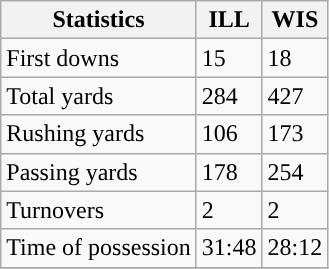<table class="wikitable" style="float: left;">
<tr>
<th>Statistics</th>
<th>ILL</th>
<th>WIS</th>
</tr>
<tr>
<td>First downs</td>
<td>15</td>
<td>18</td>
</tr>
<tr>
<td>Total yards</td>
<td>284</td>
<td>427</td>
</tr>
<tr>
<td>Rushing yards</td>
<td>106</td>
<td>173</td>
</tr>
<tr>
<td>Passing yards</td>
<td>178</td>
<td>254</td>
</tr>
<tr>
<td>Turnovers</td>
<td>2</td>
<td>2</td>
</tr>
<tr>
<td>Time of possession</td>
<td>31:48</td>
<td>28:12</td>
</tr>
<tr>
</tr>
</table>
